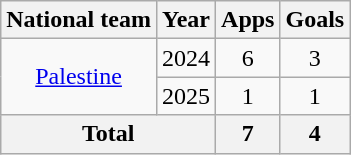<table class="wikitable" style="text-align:center">
<tr>
<th>National team</th>
<th>Year</th>
<th>Apps</th>
<th>Goals</th>
</tr>
<tr>
<td rowspan="2"><a href='#'>Palestine</a></td>
<td>2024</td>
<td>6</td>
<td>3</td>
</tr>
<tr>
<td>2025</td>
<td>1</td>
<td>1</td>
</tr>
<tr>
<th colspan="2">Total</th>
<th>7</th>
<th>4</th>
</tr>
</table>
